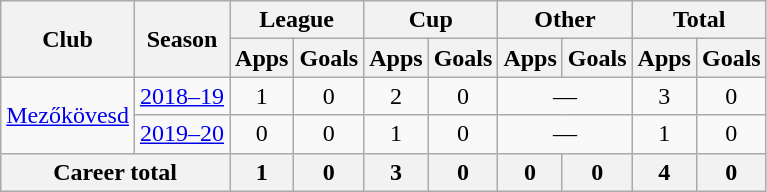<table class="wikitable" style="text-align: center;">
<tr>
<th rowspan="2">Club</th>
<th rowspan="2">Season</th>
<th colspan="2">League</th>
<th colspan="2">Cup</th>
<th colspan="2">Other</th>
<th colspan="2">Total</th>
</tr>
<tr>
<th>Apps</th>
<th>Goals</th>
<th>Apps</th>
<th>Goals</th>
<th>Apps</th>
<th>Goals</th>
<th>Apps</th>
<th>Goals</th>
</tr>
<tr>
<td rowspan="2"><a href='#'>Mezőkövesd</a></td>
<td><a href='#'>2018–19</a></td>
<td>1</td>
<td>0</td>
<td>2</td>
<td>0</td>
<td colspan="2">—</td>
<td>3</td>
<td>0</td>
</tr>
<tr>
<td><a href='#'>2019–20</a></td>
<td>0</td>
<td>0</td>
<td>1</td>
<td>0</td>
<td colspan="2">—</td>
<td>1</td>
<td>0</td>
</tr>
<tr style="font-weight:bold; background-color:#eeeeee;">
<th colspan="2">Career total</th>
<th>1</th>
<th>0</th>
<th>3</th>
<th>0</th>
<th>0</th>
<th>0</th>
<th>4</th>
<th>0</th>
</tr>
</table>
